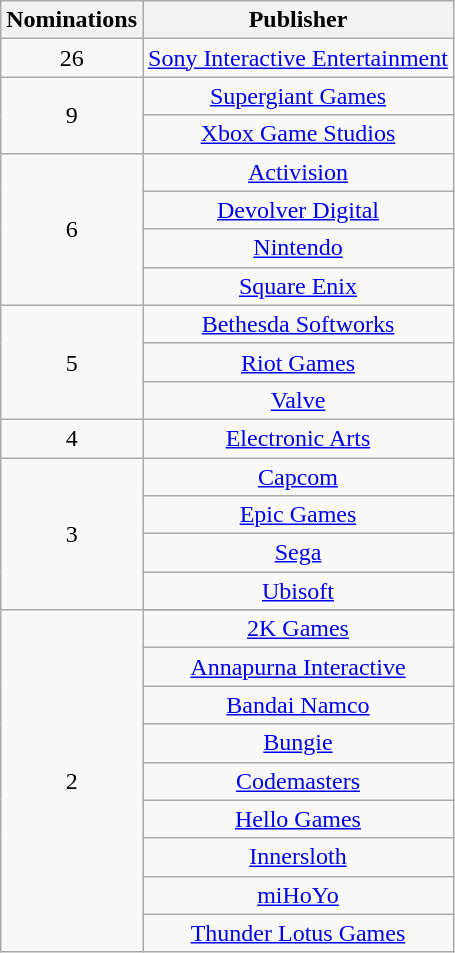<table class="wikitable floatright" rowspan="2" style="text-align:center;">
<tr>
<th scope="col" style="width:55px;">Nominations</th>
<th scope="col" style="text-align:center;">Publisher</th>
</tr>
<tr>
<td>26</td>
<td><a href='#'>Sony Interactive Entertainment</a></td>
</tr>
<tr>
<td rowspan="2">9</td>
<td><a href='#'>Supergiant Games</a></td>
</tr>
<tr>
<td><a href='#'>Xbox Game Studios</a></td>
</tr>
<tr>
<td rowspan="4">6</td>
<td><a href='#'>Activision</a></td>
</tr>
<tr>
<td><a href='#'>Devolver Digital</a></td>
</tr>
<tr>
<td><a href='#'>Nintendo</a></td>
</tr>
<tr>
<td><a href='#'>Square Enix</a></td>
</tr>
<tr>
<td rowspan="3">5</td>
<td><a href='#'>Bethesda Softworks</a></td>
</tr>
<tr>
<td><a href='#'>Riot Games</a></td>
</tr>
<tr>
<td><a href='#'>Valve</a></td>
</tr>
<tr>
<td>4</td>
<td><a href='#'>Electronic Arts</a></td>
</tr>
<tr>
<td rowspan="4">3</td>
<td><a href='#'>Capcom</a></td>
</tr>
<tr>
<td><a href='#'>Epic Games</a></td>
</tr>
<tr>
<td><a href='#'>Sega</a></td>
</tr>
<tr>
<td><a href='#'>Ubisoft</a></td>
</tr>
<tr>
<td rowspan="10">2</td>
</tr>
<tr>
<td><a href='#'>2K Games</a></td>
</tr>
<tr>
<td><a href='#'>Annapurna Interactive</a></td>
</tr>
<tr>
<td><a href='#'>Bandai Namco</a></td>
</tr>
<tr>
<td><a href='#'>Bungie</a></td>
</tr>
<tr>
<td><a href='#'>Codemasters</a></td>
</tr>
<tr>
<td><a href='#'>Hello Games</a></td>
</tr>
<tr>
<td><a href='#'>Innersloth</a></td>
</tr>
<tr>
<td><a href='#'>miHoYo</a></td>
</tr>
<tr>
<td><a href='#'>Thunder Lotus Games</a></td>
</tr>
</table>
